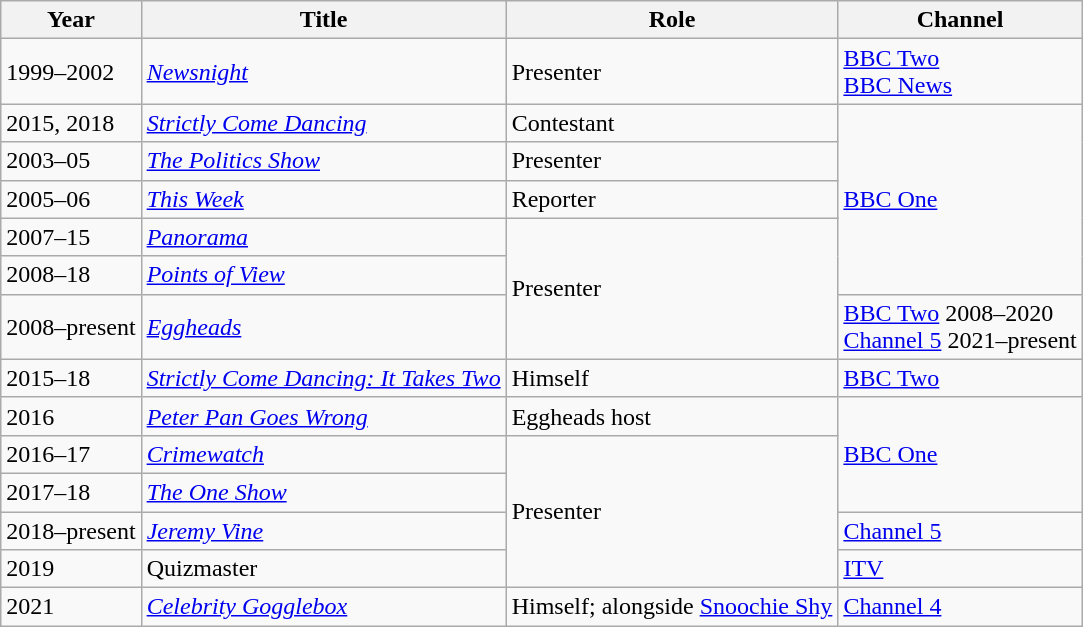<table class="wikitable">
<tr>
<th>Year</th>
<th>Title</th>
<th>Role</th>
<th>Channel</th>
</tr>
<tr>
<td>1999–2002</td>
<td><em><a href='#'>Newsnight</a></em></td>
<td>Presenter</td>
<td><a href='#'>BBC Two</a><br><a href='#'>BBC News</a></td>
</tr>
<tr>
<td>2015, 2018</td>
<td><em><a href='#'>Strictly Come Dancing</a></em></td>
<td>Contestant</td>
<td rowspan="5"><a href='#'>BBC One</a></td>
</tr>
<tr>
<td>2003–05</td>
<td><a href='#'><em>The Politics Show</em></a></td>
<td>Presenter</td>
</tr>
<tr>
<td>2005–06</td>
<td><em><a href='#'>This Week</a></em></td>
<td>Reporter</td>
</tr>
<tr>
<td>2007–15</td>
<td><a href='#'><em>Panorama</em></a></td>
<td rowspan="3">Presenter</td>
</tr>
<tr>
<td>2008–18</td>
<td><a href='#'><em>Points of View</em></a></td>
</tr>
<tr>
<td>2008–present</td>
<td><a href='#'><em>Eggheads</em></a></td>
<td><a href='#'>BBC Two</a> 2008–2020<br><a href='#'>Channel 5</a> 2021–present</td>
</tr>
<tr>
<td>2015–18</td>
<td><em><a href='#'>Strictly Come Dancing: It Takes Two</a></em></td>
<td>Himself</td>
<td><a href='#'>BBC Two</a></td>
</tr>
<tr>
<td>2016</td>
<td><a href='#'><em>Peter Pan Goes Wrong</em></a></td>
<td>Eggheads host</td>
<td rowspan="3"><a href='#'>BBC One</a></td>
</tr>
<tr>
<td>2016–17</td>
<td><em><a href='#'>Crimewatch</a></em></td>
<td rowspan="4">Presenter</td>
</tr>
<tr>
<td>2017–18</td>
<td><em><a href='#'>The One Show</a></em></td>
</tr>
<tr>
<td>2018–present</td>
<td><a href='#'><em>Jeremy Vine</em></a></td>
<td><a href='#'>Channel 5</a></td>
</tr>
<tr>
<td>2019</td>
<td>Quizmaster</td>
<td><a href='#'>ITV</a></td>
</tr>
<tr>
<td>2021</td>
<td><em><a href='#'>Celebrity Gogglebox</a></em></td>
<td>Himself; alongside <a href='#'>Snoochie Shy</a></td>
<td><a href='#'>Channel 4</a></td>
</tr>
</table>
